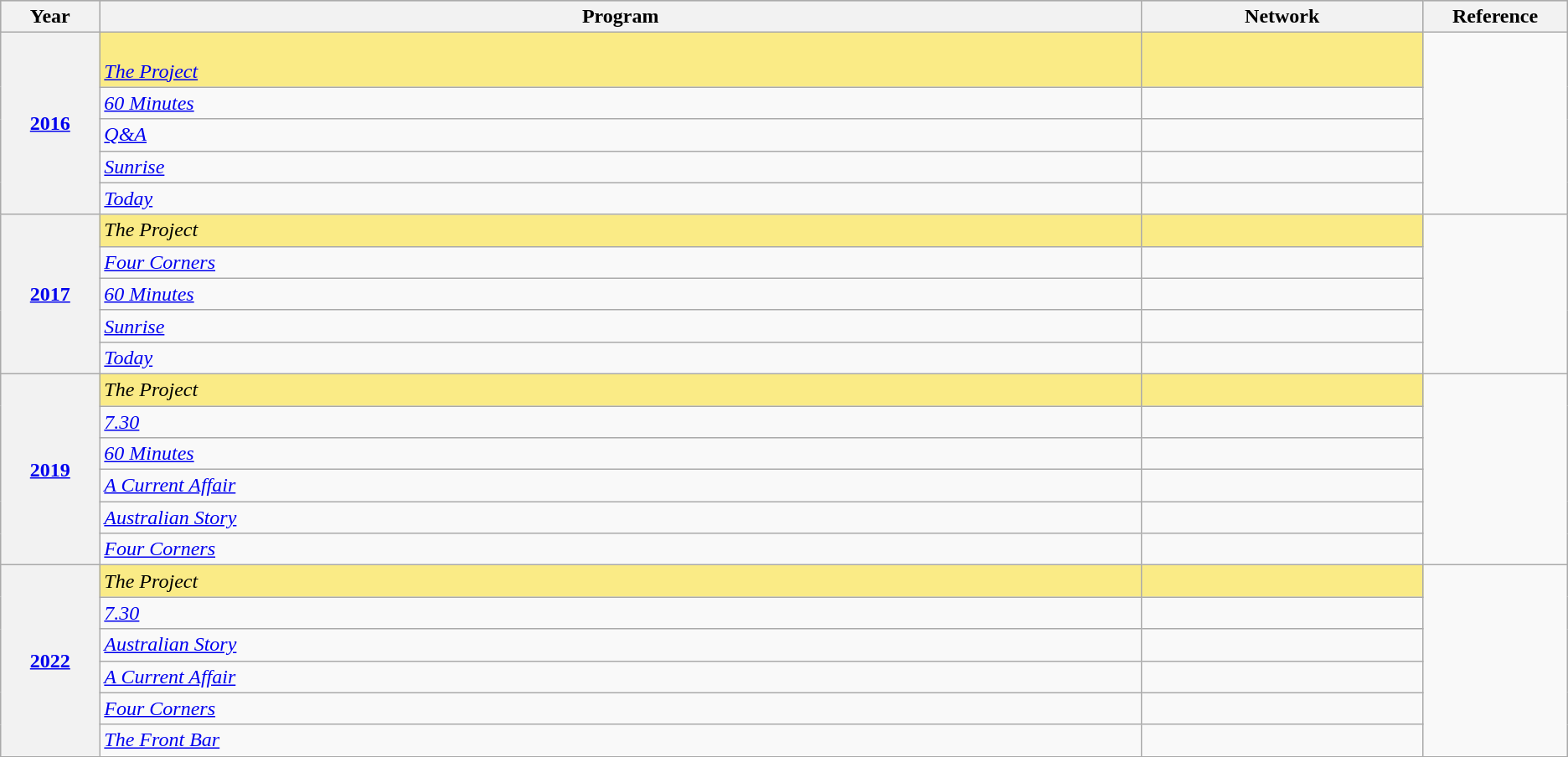<table class="wikitable sortable">
<tr style="background:#bebebe;">
<th scope="col" style="width:1%;">Year</th>
<th scope="col" style="width:16%;">Program</th>
<th scope="col" style="width:4%;">Network</th>
<th scope="col" style="width:1%;">Reference</th>
</tr>
<tr>
<th scope="row" rowspan="5" style="text-align:center"><a href='#'>2016</a></th>
<td style="background:#FAEB86"><br><em><a href='#'>The Project</a></em></td>
<td style="background:#FAEB86"></td>
<td rowspan="5"></td>
</tr>
<tr>
<td><em><a href='#'>60 Minutes</a></em></td>
<td></td>
</tr>
<tr>
<td><em><a href='#'>Q&A</a></em></td>
<td></td>
</tr>
<tr>
<td><em><a href='#'>Sunrise</a></em></td>
<td></td>
</tr>
<tr>
<td><em><a href='#'>Today</a></em></td>
<td></td>
</tr>
<tr>
<th scope="row" rowspan="5" style="text-align:center"><a href='#'>2017</a></th>
<td style="background:#FAEB86"><em>The Project</em></td>
<td style="background:#FAEB86"></td>
<td rowspan="5"></td>
</tr>
<tr>
<td><em><a href='#'>Four Corners</a></em></td>
<td></td>
</tr>
<tr>
<td><em><a href='#'>60 Minutes</a></em></td>
<td></td>
</tr>
<tr>
<td><em><a href='#'>Sunrise</a></em></td>
<td></td>
</tr>
<tr>
<td><em><a href='#'>Today</a></em></td>
<td></td>
</tr>
<tr>
<th scope="row" rowspan="6" style="text-align:center"><a href='#'>2019</a></th>
<td style="background:#FAEB86"><em>The Project</em></td>
<td style="background:#FAEB86"></td>
<td rowspan="6"></td>
</tr>
<tr>
<td><em><a href='#'>7.30</a></em></td>
<td></td>
</tr>
<tr>
<td><em><a href='#'>60 Minutes</a></em></td>
<td></td>
</tr>
<tr>
<td><em><a href='#'>A Current Affair</a></em></td>
<td></td>
</tr>
<tr>
<td><em><a href='#'>Australian Story</a></em></td>
<td></td>
</tr>
<tr>
<td><em><a href='#'>Four Corners</a></em></td>
<td></td>
</tr>
<tr>
<th scope="row" rowspan="6" style="text-align:center"><a href='#'>2022</a></th>
<td style="background:#FAEB86"><em>The Project</em></td>
<td style="background:#FAEB86"></td>
<td rowspan="6"></td>
</tr>
<tr>
<td><em><a href='#'>7.30</a></em></td>
<td></td>
</tr>
<tr>
<td><em><a href='#'>Australian Story</a></em></td>
<td></td>
</tr>
<tr>
<td><em><a href='#'>A Current Affair</a></em></td>
<td></td>
</tr>
<tr>
<td><em><a href='#'>Four Corners</a></em></td>
<td></td>
</tr>
<tr>
<td><em><a href='#'>The Front Bar</a></em></td>
<td></td>
</tr>
<tr>
</tr>
</table>
